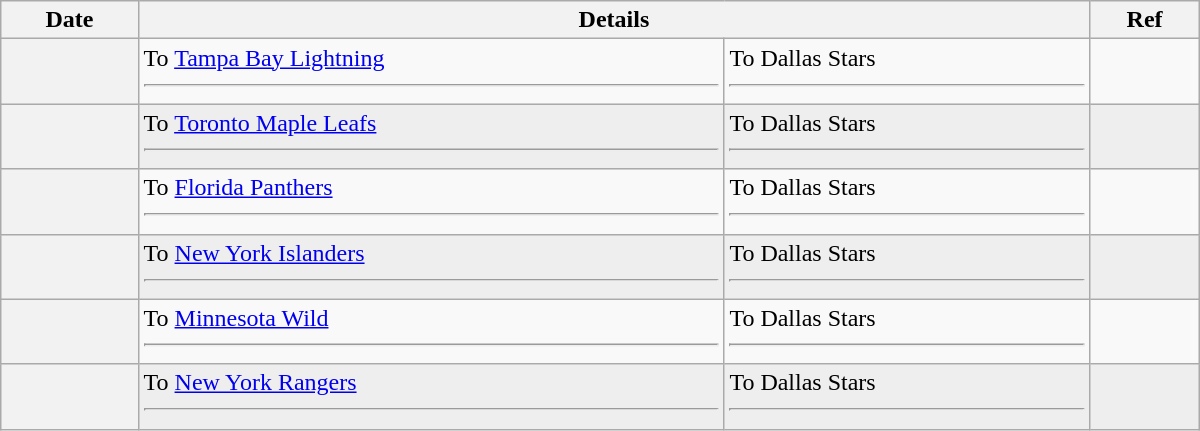<table class="wikitable plainrowheaders" style="width: 50em;">
<tr>
<th scope="col">Date</th>
<th scope="col" colspan="2">Details</th>
<th scope="col">Ref</th>
</tr>
<tr>
<th scope="row"></th>
<td valign="top">To <a href='#'>Tampa Bay Lightning</a><hr> </td>
<td valign="top">To Dallas Stars<hr> </td>
<td></td>
</tr>
<tr bgcolor="#eeeeee">
<th scope="row"></th>
<td valign="top">To <a href='#'>Toronto Maple Leafs</a><hr> </td>
<td valign="top">To Dallas Stars<hr></td>
<td></td>
</tr>
<tr>
<th scope="row"></th>
<td valign="top">To <a href='#'>Florida Panthers</a><hr> </td>
<td valign="top">To Dallas Stars<hr></td>
<td></td>
</tr>
<tr bgcolor="#eeeeee">
<th scope="row"></th>
<td valign="top">To <a href='#'>New York Islanders</a><hr> </td>
<td valign="top">To Dallas Stars<hr></td>
<td></td>
</tr>
<tr>
<th scope="row"></th>
<td valign="top">To <a href='#'>Minnesota Wild</a><hr> </td>
<td valign="top">To Dallas Stars<hr> </td>
<td></td>
</tr>
<tr bgcolor="#eeeeee">
<th scope="row"></th>
<td valign="top">To <a href='#'>New York Rangers</a> <hr></td>
<td valign="top">To Dallas Stars <hr></td>
<td></td>
</tr>
</table>
